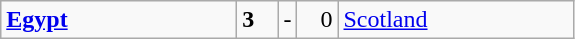<table class="wikitable">
<tr>
<td width=150> <strong><a href='#'>Egypt</a></strong></td>
<td style="width:20px; text-align:left;"><strong>3</strong></td>
<td>-</td>
<td style="width:20px; text-align:right;">0</td>
<td width=150> <a href='#'>Scotland</a></td>
</tr>
</table>
